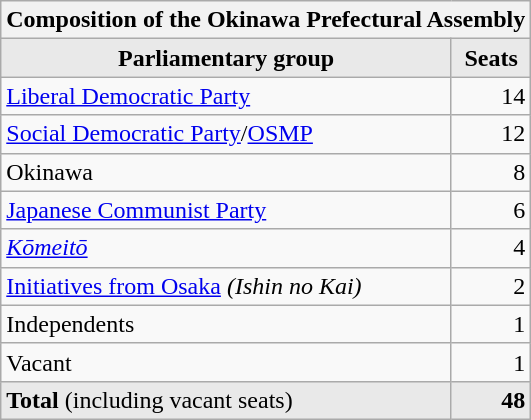<table class="wikitable">
<tr>
<th colspan="2">Composition of the Okinawa Prefectural Assembly</th>
</tr>
<tr>
<th style="background-color:#E9E9E9" align=left>Parliamentary group</th>
<th style="background-color:#E9E9E9" align=right>Seats</th>
</tr>
<tr>
<td align=left><a href='#'>Liberal Democratic Party</a></td>
<td align="right">14</td>
</tr>
<tr>
<td align=left><a href='#'>Social Democratic Party</a>/<a href='#'>OSMP</a></td>
<td align="right">12</td>
</tr>
<tr>
<td align=left>Okinawa</td>
<td align="right">8</td>
</tr>
<tr>
<td align=left><a href='#'>Japanese Communist Party</a></td>
<td align="right">6</td>
</tr>
<tr>
<td align=left><em><a href='#'>Kōmeitō</a></em></td>
<td align="right">4</td>
</tr>
<tr>
<td align=left><a href='#'>Initiatives from Osaka</a> <em>(Ishin no Kai)</em></td>
<td align="right">2</td>
</tr>
<tr>
<td align=left>Independents</td>
<td align="right">1</td>
</tr>
<tr>
<td align=left>Vacant</td>
<td align="right">1</td>
</tr>
<tr>
<td align=left style="background-color:#E9E9E9" align=left><strong>Total</strong> (including vacant seats)</td>
<td style="background-color:#E9E9E9" align=right><strong>48</strong></td>
</tr>
</table>
